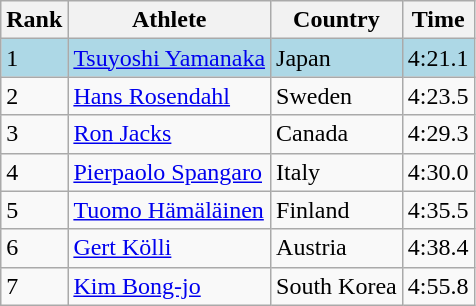<table class="wikitable">
<tr>
<th>Rank</th>
<th>Athlete</th>
<th>Country</th>
<th>Time</th>
</tr>
<tr bgcolor=lightblue>
<td>1</td>
<td><a href='#'>Tsuyoshi Yamanaka</a></td>
<td>Japan</td>
<td>4:21.1</td>
</tr>
<tr>
<td>2</td>
<td><a href='#'>Hans Rosendahl</a></td>
<td>Sweden</td>
<td>4:23.5</td>
</tr>
<tr>
<td>3</td>
<td><a href='#'>Ron Jacks</a></td>
<td>Canada</td>
<td>4:29.3</td>
</tr>
<tr>
<td>4</td>
<td><a href='#'>Pierpaolo Spangaro</a></td>
<td>Italy</td>
<td>4:30.0</td>
</tr>
<tr>
<td>5</td>
<td><a href='#'>Tuomo Hämäläinen</a></td>
<td>Finland</td>
<td>4:35.5</td>
</tr>
<tr>
<td>6</td>
<td><a href='#'>Gert Kölli</a></td>
<td>Austria</td>
<td>4:38.4</td>
</tr>
<tr>
<td>7</td>
<td><a href='#'>Kim Bong-jo</a></td>
<td>South Korea</td>
<td>4:55.8</td>
</tr>
</table>
